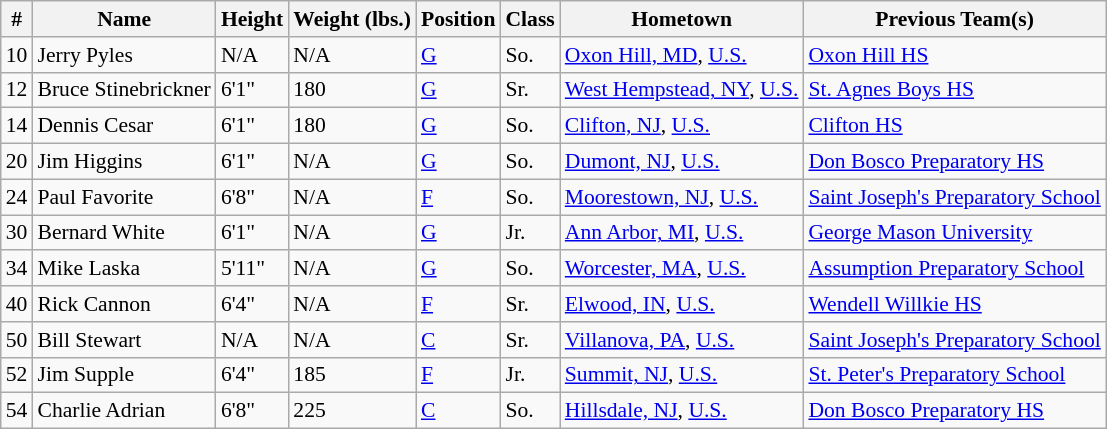<table class="wikitable" style="font-size: 90%">
<tr>
<th>#</th>
<th>Name</th>
<th>Height</th>
<th>Weight (lbs.)</th>
<th>Position</th>
<th>Class</th>
<th>Hometown</th>
<th>Previous Team(s)</th>
</tr>
<tr>
<td>10</td>
<td>Jerry Pyles</td>
<td>N/A</td>
<td>N/A</td>
<td><a href='#'>G</a></td>
<td>So.</td>
<td><a href='#'>Oxon Hill, MD</a>, <a href='#'>U.S.</a></td>
<td><a href='#'>Oxon Hill HS</a></td>
</tr>
<tr>
<td>12</td>
<td>Bruce Stinebrickner</td>
<td>6'1"</td>
<td>180</td>
<td><a href='#'>G</a></td>
<td>Sr.</td>
<td><a href='#'>West Hempstead, NY</a>, <a href='#'>U.S.</a></td>
<td><a href='#'>St. Agnes Boys HS</a></td>
</tr>
<tr>
<td>14</td>
<td>Dennis Cesar</td>
<td>6'1"</td>
<td>180</td>
<td><a href='#'>G</a></td>
<td>So.</td>
<td><a href='#'>Clifton, NJ</a>, <a href='#'>U.S.</a></td>
<td><a href='#'>Clifton HS</a></td>
</tr>
<tr>
<td>20</td>
<td>Jim Higgins</td>
<td>6'1"</td>
<td>N/A</td>
<td><a href='#'>G</a></td>
<td>So.</td>
<td><a href='#'>Dumont, NJ</a>, <a href='#'>U.S.</a></td>
<td><a href='#'>Don Bosco Preparatory HS</a></td>
</tr>
<tr>
<td>24</td>
<td>Paul Favorite</td>
<td>6'8"</td>
<td>N/A</td>
<td><a href='#'>F</a></td>
<td>So.</td>
<td><a href='#'>Moorestown, NJ</a>, <a href='#'>U.S.</a></td>
<td><a href='#'>Saint Joseph's Preparatory School</a></td>
</tr>
<tr>
<td>30</td>
<td>Bernard White</td>
<td>6'1"</td>
<td>N/A</td>
<td><a href='#'>G</a></td>
<td>Jr.</td>
<td><a href='#'>Ann Arbor, MI</a>, <a href='#'>U.S.</a></td>
<td><a href='#'>George Mason University</a></td>
</tr>
<tr>
<td>34</td>
<td>Mike Laska</td>
<td>5'11"</td>
<td>N/A</td>
<td><a href='#'>G</a></td>
<td>So.</td>
<td><a href='#'>Worcester, MA</a>, <a href='#'>U.S.</a></td>
<td><a href='#'>Assumption Preparatory School</a></td>
</tr>
<tr>
<td>40</td>
<td>Rick Cannon</td>
<td>6'4"</td>
<td>N/A</td>
<td><a href='#'>F</a></td>
<td>Sr.</td>
<td><a href='#'>Elwood, IN</a>, <a href='#'>U.S.</a></td>
<td><a href='#'>Wendell Willkie HS</a></td>
</tr>
<tr>
<td>50</td>
<td>Bill Stewart</td>
<td>N/A</td>
<td>N/A</td>
<td><a href='#'>C</a></td>
<td>Sr.</td>
<td><a href='#'>Villanova, PA</a>, <a href='#'>U.S.</a></td>
<td><a href='#'>Saint Joseph's Preparatory School</a></td>
</tr>
<tr>
<td>52</td>
<td>Jim Supple</td>
<td>6'4"</td>
<td>185</td>
<td><a href='#'>F</a></td>
<td>Jr.</td>
<td><a href='#'>Summit, NJ</a>, <a href='#'>U.S.</a></td>
<td><a href='#'>St. Peter's Preparatory School</a></td>
</tr>
<tr>
<td>54</td>
<td>Charlie Adrian</td>
<td>6'8"</td>
<td>225</td>
<td><a href='#'>C</a></td>
<td>So.</td>
<td><a href='#'>Hillsdale, NJ</a>, <a href='#'>U.S.</a></td>
<td><a href='#'>Don Bosco Preparatory HS</a></td>
</tr>
</table>
